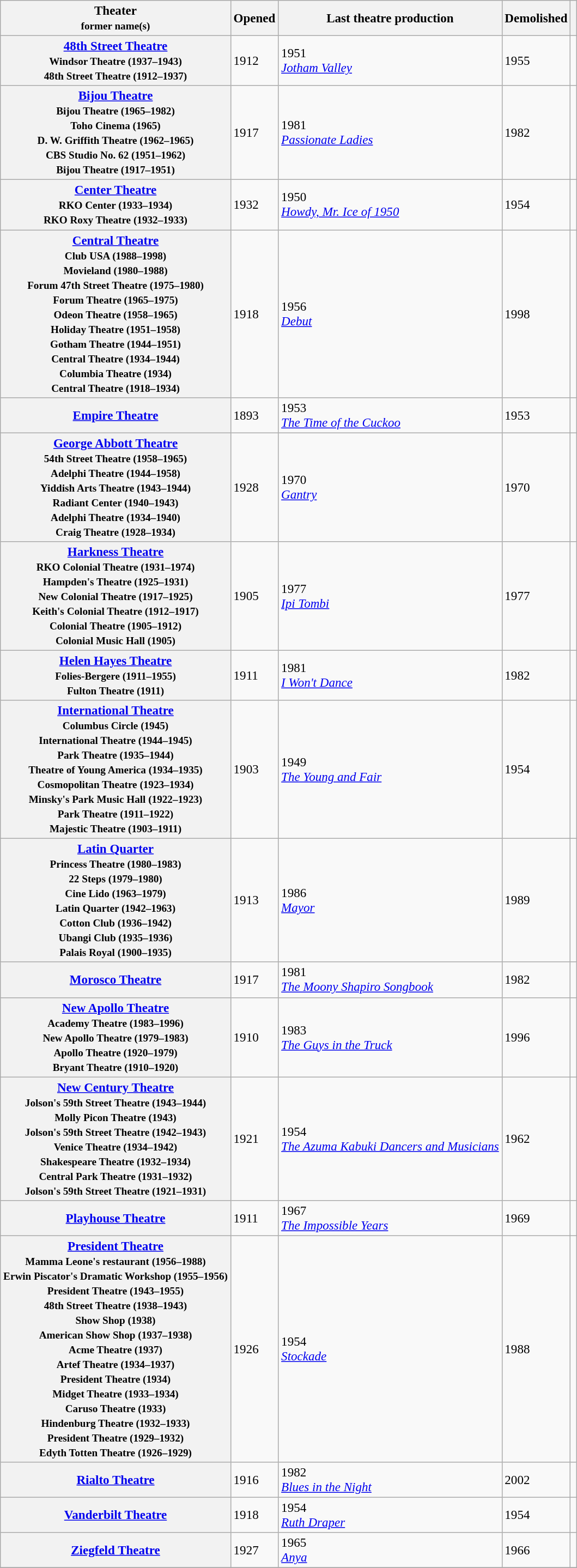<table class="wikitable sortable" style="font-size:96%;">
<tr>
<th>Theater<br><small>former name(s)</small></th>
<th>Opened</th>
<th>Last theatre production</th>
<th>Demolished</th>
<th class=unsortable></th>
</tr>
<tr>
<th scope="row"><strong><a href='#'>48th Street Theatre</a></strong><small><br>Windsor Theatre (1937–1943)<br>48th Street Theatre (1912–1937)</small></th>
<td>1912</td>
<td>1951<br><em><a href='#'>Jotham Valley</a></em></td>
<td>1955</td>
<td></td>
</tr>
<tr>
<th scope="row"><strong><a href='#'>Bijou Theatre</a></strong><small><br>Bijou Theatre (1965–1982)<br>Toho Cinema (1965)<br>D. W. Griffith Theatre (1962–1965)<br>CBS Studio No. 62 (1951–1962)<br>Bijou Theatre (1917–1951)</small></th>
<td>1917</td>
<td>1981<br><em><a href='#'>Passionate Ladies</a></em></td>
<td>1982</td>
<td></td>
</tr>
<tr>
<th scope="row"><strong><a href='#'>Center Theatre</a></strong><small><br>RKO Center (1933–1934)<br>RKO Roxy Theatre (1932–1933)</small></th>
<td>1932</td>
<td>1950<br><em><a href='#'>Howdy, Mr. Ice of 1950</a></em></td>
<td>1954</td>
<td></td>
</tr>
<tr>
<th scope="row"><strong><a href='#'>Central Theatre</a></strong><small><br>Club USA (1988–1998)<br>Movieland (1980–1988)<br>Forum 47th Street Theatre (1975–1980)<br>Forum Theatre (1965–1975)<br>Odeon Theatre (1958–1965)<br>Holiday Theatre (1951–1958)<br>Gotham Theatre (1944–1951)<br>Central Theatre (1934–1944)<br>Columbia Theatre (1934)<br>Central Theatre (1918–1934)</small></th>
<td>1918</td>
<td>1956<br><em><a href='#'>Debut</a></em></td>
<td>1998</td>
<td></td>
</tr>
<tr>
<th scope="row"><strong><a href='#'>Empire Theatre</a></strong></th>
<td>1893</td>
<td>1953<br><em><a href='#'>The Time of the Cuckoo</a></em></td>
<td>1953</td>
<td></td>
</tr>
<tr>
<th scope="row"><strong><a href='#'>George Abbott Theatre</a></strong><small><br>54th Street Theatre (1958–1965)<br>Adelphi Theatre (1944–1958)<br>Yiddish Arts Theatre (1943–1944)<br>Radiant Center (1940–1943)<br>Adelphi Theatre (1934–1940)<br>Craig Theatre (1928–1934)</small></th>
<td>1928</td>
<td>1970<br><em><a href='#'>Gantry</a></em></td>
<td>1970</td>
<td></td>
</tr>
<tr>
<th scope="row"><strong><a href='#'>Harkness Theatre</a></strong><small><br>RKO Colonial Theatre (1931–1974)<br>Hampden's Theatre (1925–1931)<br>New Colonial Theatre (1917–1925)<br>Keith's Colonial Theatre (1912–1917)<br>Colonial Theatre (1905–1912)<br>Colonial Music Hall (1905)</small></th>
<td>1905</td>
<td>1977<br><em><a href='#'>Ipi Tombi</a></em></td>
<td>1977</td>
<td></td>
</tr>
<tr>
<th scope="row"><strong><a href='#'>Helen Hayes Theatre</a></strong><small><br>Folies-Bergere (1911–1955)<br>Fulton Theatre (1911)</small></th>
<td>1911</td>
<td>1981<br><em><a href='#'>I Won't Dance</a></em></td>
<td>1982</td>
<td></td>
</tr>
<tr>
<th scope="row"><strong><a href='#'>International Theatre</a></strong><small><br>Columbus Circle (1945)<br>International Theatre (1944–1945)<br>Park Theatre (1935–1944)<br>Theatre of Young America (1934–1935)<br>Cosmopolitan Theatre (1923–1934)<br>Minsky's Park Music Hall (1922–1923)<br>Park Theatre (1911–1922)<br>Majestic Theatre (1903–1911)</small></th>
<td>1903</td>
<td>1949<br><em><a href='#'>The Young and Fair</a></em></td>
<td>1954</td>
<td></td>
</tr>
<tr>
<th scope="row"><strong><a href='#'>Latin Quarter</a></strong><small><br>Princess Theatre (1980–1983)<br>22 Steps (1979–1980)<br>Cine Lido (1963–1979)<br>Latin Quarter (1942–1963)<br>Cotton Club (1936–1942)<br>Ubangi Club (1935–1936)<br>Palais Royal (1900–1935)</small></th>
<td>1913</td>
<td>1986<br><em><a href='#'>Mayor</a></em></td>
<td>1989</td>
<td></td>
</tr>
<tr>
<th scope="row"><strong><a href='#'>Morosco Theatre</a></strong></th>
<td>1917</td>
<td>1981<br><em><a href='#'>The Moony Shapiro Songbook</a></em></td>
<td>1982</td>
<td></td>
</tr>
<tr>
<th scope="row"><strong><a href='#'>New Apollo Theatre</a></strong><small><br>Academy Theatre (1983–1996)<br>New Apollo Theatre (1979–1983)<br>Apollo Theatre (1920–1979)<br>Bryant Theatre (1910–1920)</small></th>
<td>1910</td>
<td>1983<br><em><a href='#'>The Guys in the Truck</a></em></td>
<td>1996</td>
<td></td>
</tr>
<tr>
<th scope="row"><strong><a href='#'>New Century Theatre</a></strong><small><br>Jolson's 59th Street Theatre (1943–1944)<br>Molly Picon Theatre (1943)<br>Jolson's 59th Street Theatre (1942–1943)<br>Venice Theatre (1934–1942)<br>Shakespeare Theatre (1932–1934)<br>Central Park Theatre (1931–1932)<br>Jolson's 59th Street Theatre (1921–1931)</small></th>
<td>1921</td>
<td>1954<br><em><a href='#'>The Azuma Kabuki Dancers and Musicians</a></em></td>
<td>1962</td>
<td></td>
</tr>
<tr>
<th scope="row"><strong><a href='#'>Playhouse Theatre</a></strong></th>
<td>1911</td>
<td>1967<br><em><a href='#'>The Impossible Years</a></em></td>
<td>1969</td>
<td></td>
</tr>
<tr>
<th scope="row"><strong><a href='#'>President Theatre</a></strong><small><br>Mamma Leone's restaurant (1956–1988)<br>Erwin Piscator's Dramatic Workshop (1955–1956)<br>President Theatre (1943–1955)<br>48th Street Theatre (1938–1943)<br>Show Shop (1938)<br>American Show Shop (1937–1938)<br>Acme Theatre (1937)<br>Artef Theatre (1934–1937)<br>President Theatre (1934)<br>Midget Theatre (1933–1934)<br>Caruso Theatre (1933)<br>Hindenburg Theatre (1932–1933)<br>President Theatre (1929–1932)<br>Edyth Totten Theatre (1926–1929)</small></th>
<td>1926</td>
<td>1954<br><em><a href='#'>Stockade</a></em></td>
<td>1988</td>
<td></td>
</tr>
<tr>
<th scope="row"><strong><a href='#'>Rialto Theatre</a></strong></th>
<td>1916</td>
<td>1982<br><em><a href='#'>Blues in the Night</a></em></td>
<td>2002</td>
<td></td>
</tr>
<tr>
<th scope="row"><strong><a href='#'>Vanderbilt Theatre</a></strong></th>
<td>1918</td>
<td>1954<br><em><a href='#'>Ruth Draper</a></em></td>
<td>1954</td>
<td></td>
</tr>
<tr>
<th scope="row"><strong><a href='#'>Ziegfeld Theatre</a></strong></th>
<td>1927</td>
<td>1965<br><em><a href='#'>Anya</a></em></td>
<td>1966</td>
<td></td>
</tr>
<tr>
</tr>
</table>
